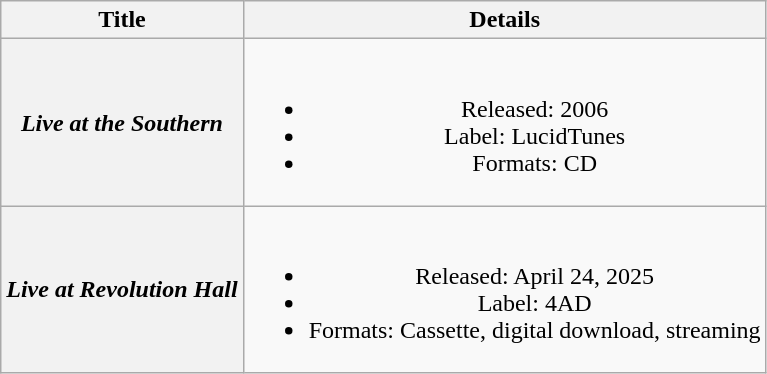<table class="wikitable plainrowheaders" style="text-align:center;">
<tr>
<th scope="col">Title</th>
<th scope="col">Details</th>
</tr>
<tr>
<th scope="row"><em>Live at the Southern</em></th>
<td><br><ul><li>Released: 2006</li><li>Label: LucidTunes</li><li>Formats: CD</li></ul></td>
</tr>
<tr>
<th scope="row"><em>Live at Revolution Hall</em></th>
<td><br><ul><li>Released: April 24, 2025</li><li>Label: 4AD</li><li>Formats: Cassette, digital download, streaming</li></ul></td>
</tr>
</table>
